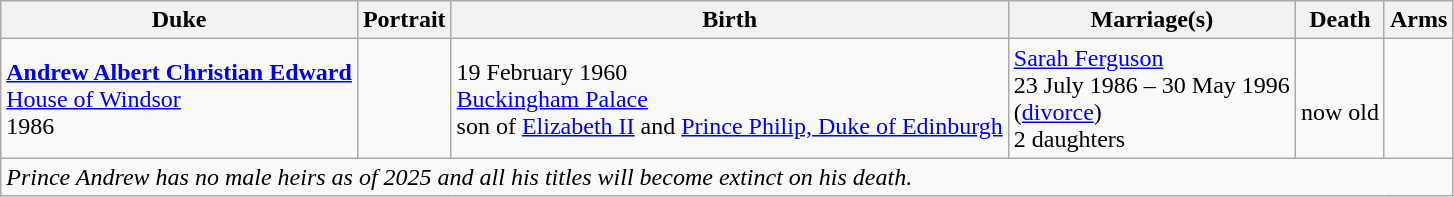<table class="wikitable">
<tr>
<th>Duke</th>
<th>Portrait</th>
<th>Birth</th>
<th>Marriage(s)</th>
<th>Death</th>
<th>Arms</th>
</tr>
<tr>
<td><strong><a href='#'>Andrew Albert Christian Edward</a></strong><br><a href='#'>House of Windsor</a><br>1986<br><em></em></td>
<td></td>
<td>19 February 1960<br><a href='#'>Buckingham Palace</a><br>son of <a href='#'>Elizabeth II</a> and <a href='#'>Prince Philip, Duke of Edinburgh</a></td>
<td><a href='#'>Sarah Ferguson</a><br>23 July 1986 – 30 May 1996<br>(<a href='#'>divorce</a>)<br>2 daughters</td>
<td><br> now  old</td>
<td></td>
</tr>
<tr>
<td colspan="6"><em>Prince Andrew has no male heirs as of 2025 and all his titles will become extinct on his death.</em></td>
</tr>
</table>
